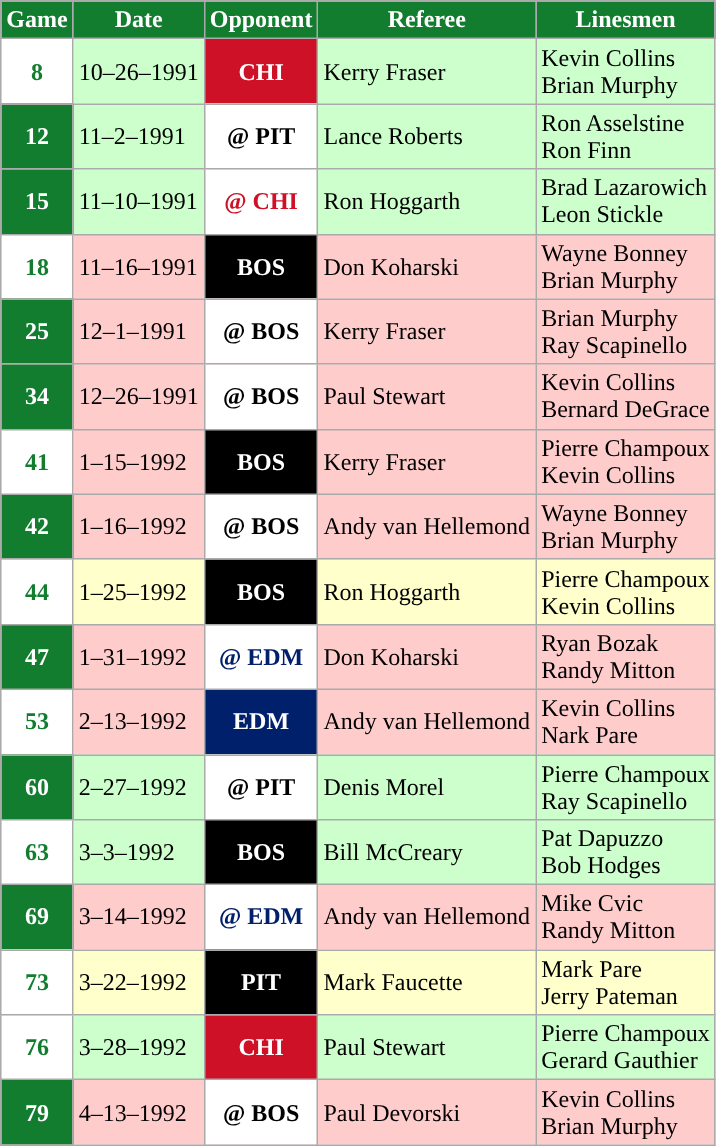<table class="wikitable">
<tr>
<th style="color:white; background:#127d2f; "><strong>Game</strong></th>
<th style="color:white; background:#127d2f; "><strong>Date</strong></th>
<th style="color:white; background:#127d2f; "><strong>Opponent</strong></th>
<th style="color:white; background:#127d2f; "><strong>Referee</strong></th>
<th style="color:white; background:#127d2f; "><strong>Linesmen</strong></th>
</tr>
<tr style="background:#cfc;">
<th style="color:#127d2f; background:white; "><strong>8</strong></th>
<td>10–26–1991</td>
<th style="color:white; background:#CE1126; "><strong>CHI</strong></th>
<td>Kerry Fraser</td>
<td>Kevin Collins<br>Brian Murphy</td>
</tr>
<tr style="background:#cfc;">
<th style="color:white; background:#127d2f; "><strong>12</strong></th>
<td>11–2–1991</td>
<th style="color:#000000; background:white; "><strong>@ PIT</strong></th>
<td>Lance Roberts</td>
<td>Ron Asselstine<br>Ron Finn</td>
</tr>
<tr style="background:#cfc;">
<th style="color:white; background:#127d2f; "><strong>15</strong></th>
<td>11–10–1991</td>
<th style="color:#CE1126; background:white; "><strong>@ CHI</strong></th>
<td>Ron Hoggarth</td>
<td>Brad Lazarowich<br>Leon Stickle</td>
</tr>
<tr style="background:#fcc;">
<th style="color:#127d2f; background:white; "><strong>18</strong></th>
<td>11–16–1991</td>
<th style="color:white; background:#000000; "><strong>BOS</strong></th>
<td>Don Koharski</td>
<td>Wayne Bonney<br>Brian Murphy</td>
</tr>
<tr style="background:#fcc;">
<th style="color:white; background:#127d2f; "><strong>25</strong></th>
<td>12–1–1991</td>
<th style="color:#000000; background:white; "><strong>@ BOS</strong></th>
<td>Kerry Fraser</td>
<td>Brian Murphy<br>Ray Scapinello</td>
</tr>
<tr style="background:#fcc;">
<th style="color:white; background:#127d2f; "><strong>34</strong></th>
<td>12–26–1991</td>
<th style="color:#000000; background:white; "><strong>@ BOS</strong></th>
<td>Paul Stewart</td>
<td>Kevin Collins<br>Bernard DeGrace</td>
</tr>
<tr style="background:#fcc;">
<th style="color:#127d2f; background:white; "><strong>41</strong></th>
<td>1–15–1992</td>
<th style="color:white; background:#000000; "><strong>BOS</strong></th>
<td>Kerry Fraser</td>
<td>Pierre Champoux<br>Kevin Collins</td>
</tr>
<tr style="background:#fcc;">
<th style="color:white; background:#127d2f; "><strong>42</strong></th>
<td>1–16–1992</td>
<th style="color:#000000; background:white; "><strong>@ BOS</strong></th>
<td>Andy van Hellemond</td>
<td>Wayne Bonney<br>Brian Murphy</td>
</tr>
<tr style="background:#ffc;">
<th style="color:#127d2f; background:white; "><strong>44</strong></th>
<td>1–25–1992</td>
<th style="color:white; background:#000000; "><strong>BOS</strong></th>
<td>Ron Hoggarth</td>
<td>Pierre Champoux<br>Kevin Collins</td>
</tr>
<tr style="background:#fcc;">
<th style="color:white; background:#127d2f; "><strong>47</strong></th>
<td>1–31–1992</td>
<th style="color:#00206b; background:white; "><strong>@ EDM</strong></th>
<td>Don Koharski</td>
<td>Ryan Bozak<br>Randy Mitton</td>
</tr>
<tr style="background:#fcc;">
<th style="color:#127d2f; background:white; "><strong>53</strong></th>
<td>2–13–1992</td>
<th style="color:white; background:#00206b; "><strong>EDM</strong></th>
<td>Andy van Hellemond</td>
<td>Kevin Collins<br>Nark Pare</td>
</tr>
<tr style="background:#cfc;">
<th style="color:white; background:#127d2f; "><strong>60</strong></th>
<td>2–27–1992</td>
<th style="color:#000000; background:white; "><strong>@ PIT</strong></th>
<td>Denis Morel</td>
<td>Pierre Champoux<br>Ray Scapinello</td>
</tr>
<tr style="background:#cfc;">
<th style="color:#127d2f; background:white; "><strong>63</strong></th>
<td>3–3–1992</td>
<th style="color:white; background:#000000; "><strong>BOS</strong></th>
<td>Bill McCreary</td>
<td>Pat Dapuzzo<br>Bob Hodges</td>
</tr>
<tr style="background:#fcc;">
<th style="color:white; background:#127d2f; "><strong>69</strong></th>
<td>3–14–1992</td>
<th style="color:#00206b; background:white; "><strong>@ EDM</strong></th>
<td>Andy van Hellemond</td>
<td>Mike Cvic<br>Randy Mitton</td>
</tr>
<tr style="background:#ffc;">
<th style="color:#127d2f; background:white; "><strong>73</strong></th>
<td>3–22–1992</td>
<th style="color:white; background:#000000; "><strong>PIT</strong></th>
<td>Mark Faucette</td>
<td>Mark Pare<br>Jerry Pateman</td>
</tr>
<tr style="background:#cfc;">
<th style="color:#127d2f; background:white; "><strong>76</strong></th>
<td>3–28–1992</td>
<th style="color:white; background:#CE1126; "><strong>CHI</strong></th>
<td>Paul Stewart</td>
<td>Pierre Champoux<br>Gerard Gauthier</td>
</tr>
<tr style="background:#fcc;">
<th style="color:white; background:#127d2f; "><strong>79</strong></th>
<td>4–13–1992</td>
<th style="color:#000000; background:white; "><strong>@ BOS</strong></th>
<td>Paul Devorski</td>
<td>Kevin Collins<br>Brian Murphy</td>
</tr>
</table>
